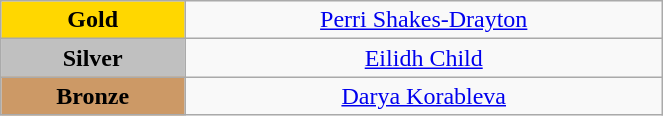<table class="wikitable" style="text-align:center; " width="35%">
<tr>
<td bgcolor="gold"><strong>Gold</strong></td>
<td><a href='#'>Perri Shakes-Drayton</a><br>  <small><em></em></small></td>
</tr>
<tr>
<td bgcolor="silver"><strong>Silver</strong></td>
<td><a href='#'>Eilidh Child</a><br>  <small><em></em></small></td>
</tr>
<tr>
<td bgcolor="CC9966"><strong>Bronze</strong></td>
<td><a href='#'>Darya Korableva</a><br>  <small><em></em></small></td>
</tr>
</table>
